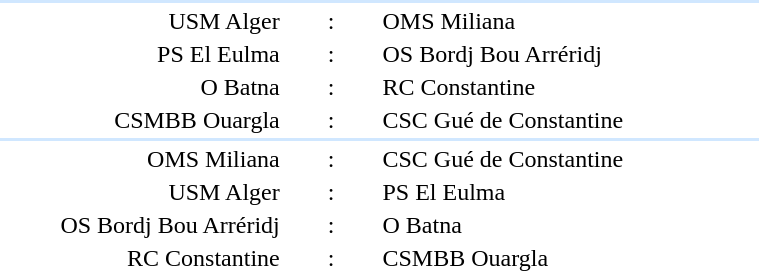<table style="text-align:center" width=510>
<tr>
<th width=30%></th>
<th width=10%></th>
<th width=30%></th>
<th width=10%></th>
</tr>
<tr align="left" bgcolor=#D0E7FF>
<td colspan=4></td>
</tr>
<tr>
<td align="right">USM Alger</td>
<td>:</td>
<td align=left>OMS Miliana</td>
</tr>
<tr>
<td align="right">PS El Eulma</td>
<td>:</td>
<td align=left>OS Bordj Bou Arréridj</td>
</tr>
<tr>
<td align="right">O Batna</td>
<td>:</td>
<td align=left>RC Constantine</td>
</tr>
<tr>
<td align="right">CSMBB Ouargla</td>
<td>:</td>
<td align=left>CSC Gué de Constantine</td>
</tr>
<tr align="left" bgcolor=#D0E7FF>
<td colspan=4></td>
</tr>
<tr>
<td align="right">OMS Miliana</td>
<td>:</td>
<td align=left>CSC Gué de Constantine</td>
</tr>
<tr>
<td align="right">USM Alger</td>
<td>:</td>
<td align=left>PS El Eulma</td>
</tr>
<tr>
<td align="right">OS Bordj Bou Arréridj</td>
<td>:</td>
<td align=left>O Batna</td>
</tr>
<tr>
<td align="right">RC Constantine</td>
<td>:</td>
<td align=left>CSMBB Ouargla</td>
</tr>
</table>
